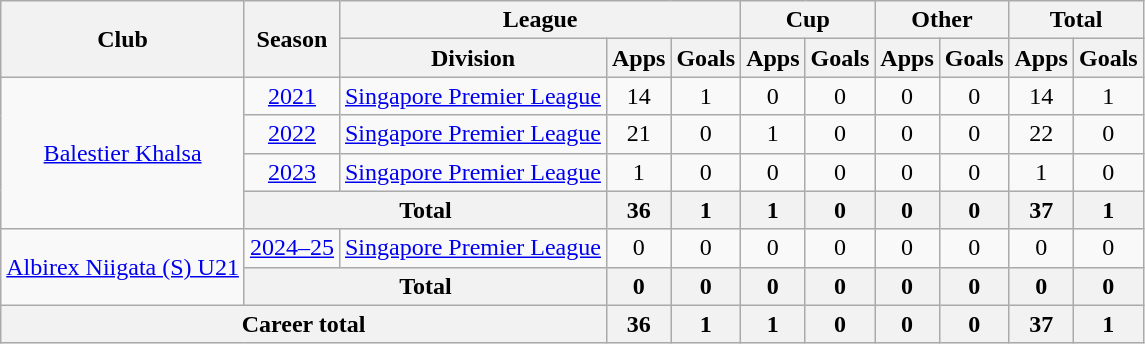<table class="wikitable" style="text-align: center">
<tr>
<th rowspan="2">Club</th>
<th rowspan="2">Season</th>
<th colspan="3">League</th>
<th colspan="2">Cup</th>
<th colspan="2">Other</th>
<th colspan="2">Total</th>
</tr>
<tr>
<th>Division</th>
<th>Apps</th>
<th>Goals</th>
<th>Apps</th>
<th>Goals</th>
<th>Apps</th>
<th>Goals</th>
<th>Apps</th>
<th>Goals</th>
</tr>
<tr>
<td rowspan="4"><a href='#'>Balestier Khalsa</a></td>
<td><a href='#'>2021</a></td>
<td><a href='#'>Singapore Premier League</a></td>
<td>14</td>
<td>1</td>
<td>0</td>
<td>0</td>
<td>0</td>
<td>0</td>
<td>14</td>
<td>1</td>
</tr>
<tr>
<td><a href='#'>2022</a></td>
<td><a href='#'>Singapore Premier League</a></td>
<td>21</td>
<td>0</td>
<td>1</td>
<td>0</td>
<td>0</td>
<td>0</td>
<td>22</td>
<td>0</td>
</tr>
<tr>
<td><a href='#'>2023</a></td>
<td><a href='#'>Singapore Premier League</a></td>
<td>1</td>
<td>0</td>
<td>0</td>
<td>0</td>
<td>0</td>
<td>0</td>
<td>1</td>
<td>0</td>
</tr>
<tr>
<th colspan=2>Total</th>
<th>36</th>
<th>1</th>
<th>1</th>
<th>0</th>
<th>0</th>
<th>0</th>
<th>37</th>
<th>1</th>
</tr>
<tr>
<td rowspan="2"><a href='#'>Albirex Niigata (S) U21</a></td>
<td><a href='#'>2024–25</a></td>
<td><a href='#'>Singapore Premier League</a></td>
<td>0</td>
<td>0</td>
<td>0</td>
<td>0</td>
<td>0</td>
<td>0</td>
<td>0</td>
<td>0</td>
</tr>
<tr>
<th colspan=2>Total</th>
<th>0</th>
<th>0</th>
<th>0</th>
<th>0</th>
<th>0</th>
<th>0</th>
<th>0</th>
<th>0</th>
</tr>
<tr>
<th colspan=3>Career total</th>
<th>36</th>
<th>1</th>
<th>1</th>
<th>0</th>
<th>0</th>
<th>0</th>
<th>37</th>
<th>1</th>
</tr>
</table>
